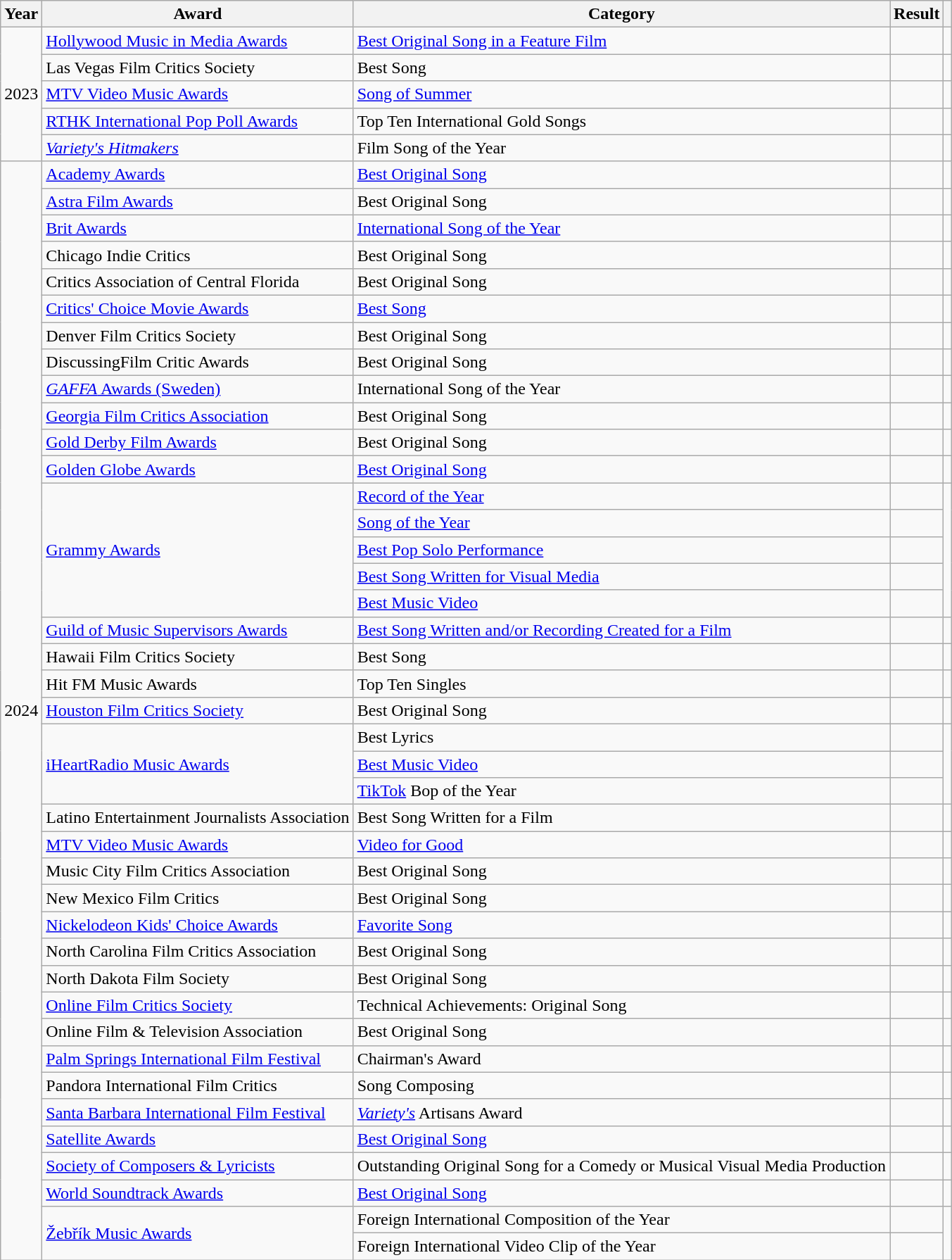<table class="wikitable sortable plainrowheaders">
<tr>
<th scope="col">Year</th>
<th scope="col">Award</th>
<th scope="col">Category</th>
<th scope="col">Result</th>
<th class="unsortable"></th>
</tr>
<tr>
<td rowspan="5" style="text-align:center">2023</td>
<td><a href='#'>Hollywood Music in Media Awards</a></td>
<td><a href='#'>Best Original Song in a Feature Film</a></td>
<td></td>
<td style="text-align:center"></td>
</tr>
<tr>
<td>Las Vegas Film Critics Society</td>
<td>Best Song</td>
<td></td>
<td style="text-align:center"></td>
</tr>
<tr>
<td><a href='#'>MTV Video Music Awards</a></td>
<td><a href='#'>Song of Summer</a></td>
<td></td>
<td style="text-align:center"></td>
</tr>
<tr>
<td><a href='#'>RTHK International Pop Poll Awards</a></td>
<td>Top Ten International Gold Songs</td>
<td></td>
<td style="text-align:center"></td>
</tr>
<tr>
<td><em><a href='#'>Variety's Hitmakers</a></em></td>
<td>Film Song of the Year</td>
<td></td>
<td style="text-align:center"></td>
</tr>
<tr>
<td rowspan="41" style="text-align:center">2024</td>
<td><a href='#'>Academy Awards</a></td>
<td><a href='#'>Best Original Song</a></td>
<td></td>
<td style="text-align:center"></td>
</tr>
<tr>
<td><a href='#'>Astra Film Awards</a></td>
<td>Best Original Song</td>
<td></td>
<td style="text-align:center"></td>
</tr>
<tr>
<td><a href='#'>Brit Awards</a></td>
<td><a href='#'>International Song of the Year</a></td>
<td></td>
<td style="text-align:center"></td>
</tr>
<tr>
<td>Chicago Indie Critics</td>
<td>Best Original Song</td>
<td></td>
<td style="text-align:center"></td>
</tr>
<tr>
<td>Critics Association of Central Florida</td>
<td>Best Original Song</td>
<td></td>
<td style="text-align:center"></td>
</tr>
<tr>
<td><a href='#'>Critics' Choice Movie Awards</a></td>
<td><a href='#'>Best Song</a></td>
<td></td>
<td style="text-align:center"></td>
</tr>
<tr>
<td>Denver Film Critics Society</td>
<td>Best Original Song</td>
<td></td>
<td style="text-align:center"></td>
</tr>
<tr>
<td>DiscussingFilm Critic Awards</td>
<td>Best Original Song</td>
<td></td>
<td style="text-align:center"></td>
</tr>
<tr>
<td><a href='#'><em>GAFFA</em> Awards (Sweden)</a></td>
<td>International Song of the Year</td>
<td></td>
<td style="text-align:center"></td>
</tr>
<tr>
<td><a href='#'>Georgia Film Critics Association</a></td>
<td>Best Original Song</td>
<td></td>
<td style="text-align:center"></td>
</tr>
<tr>
<td><a href='#'>Gold Derby Film Awards</a></td>
<td>Best Original Song</td>
<td></td>
<td style="text-align:center"></td>
</tr>
<tr>
<td><a href='#'>Golden Globe Awards</a></td>
<td><a href='#'>Best Original Song</a></td>
<td></td>
<td style="text-align:center"></td>
</tr>
<tr>
<td rowspan="5"><a href='#'>Grammy Awards</a></td>
<td><a href='#'>Record of the Year</a></td>
<td></td>
<td rowspan="5" style="text-align:center"></td>
</tr>
<tr>
<td><a href='#'>Song of the Year</a></td>
<td></td>
</tr>
<tr>
<td><a href='#'>Best Pop Solo Performance</a></td>
<td></td>
</tr>
<tr>
<td><a href='#'>Best Song Written for Visual Media</a></td>
<td></td>
</tr>
<tr>
<td><a href='#'>Best Music Video</a></td>
<td></td>
</tr>
<tr>
<td><a href='#'>Guild of Music Supervisors Awards</a></td>
<td><a href='#'>Best Song Written and/or Recording Created for a Film</a></td>
<td></td>
<td style="text-align:center"></td>
</tr>
<tr>
<td>Hawaii Film Critics Society</td>
<td>Best Song</td>
<td></td>
<td style="text-align:center"></td>
</tr>
<tr>
<td>Hit FM Music Awards</td>
<td>Top Ten Singles</td>
<td></td>
<td style="text-align:center"></td>
</tr>
<tr>
<td><a href='#'>Houston Film Critics Society</a></td>
<td>Best Original Song</td>
<td></td>
<td style="text-align:center"></td>
</tr>
<tr>
<td rowspan="3"><a href='#'>iHeartRadio Music Awards</a></td>
<td>Best Lyrics</td>
<td></td>
<td rowspan="3" style="text-align:center"></td>
</tr>
<tr>
<td><a href='#'>Best Music Video</a></td>
<td></td>
</tr>
<tr>
<td><a href='#'>TikTok</a> Bop of the Year</td>
<td></td>
</tr>
<tr>
<td>Latino Entertainment Journalists Association</td>
<td>Best Song Written for a Film</td>
<td></td>
<td style="text-align:center"></td>
</tr>
<tr>
<td><a href='#'>MTV Video Music Awards</a></td>
<td><a href='#'>Video for Good</a></td>
<td></td>
<td style="text-align:center"></td>
</tr>
<tr>
<td>Music City Film Critics Association</td>
<td>Best Original Song</td>
<td></td>
<td style="text-align:center"></td>
</tr>
<tr>
<td>New Mexico Film Critics</td>
<td>Best Original Song</td>
<td></td>
<td style="text-align:center"></td>
</tr>
<tr>
<td><a href='#'>Nickelodeon Kids' Choice Awards</a></td>
<td><a href='#'>Favorite Song</a></td>
<td></td>
<td style="text-align:center"></td>
</tr>
<tr>
<td>North Carolina Film Critics Association</td>
<td>Best Original Song</td>
<td></td>
<td style="text-align:center"></td>
</tr>
<tr>
<td>North Dakota Film Society</td>
<td>Best Original Song</td>
<td></td>
<td style="text-align:center"></td>
</tr>
<tr>
<td><a href='#'>Online Film Critics Society</a></td>
<td>Technical Achievements: Original Song</td>
<td></td>
<td style="text-align:center;"></td>
</tr>
<tr>
<td>Online Film & Television Association</td>
<td>Best Original Song</td>
<td></td>
<td style="text-align:center"></td>
</tr>
<tr>
<td><a href='#'>Palm Springs International Film Festival</a></td>
<td>Chairman's Award</td>
<td></td>
<td style="text-align:center"></td>
</tr>
<tr>
<td>Pandora International Film Critics</td>
<td>Song Composing</td>
<td></td>
<td style="text-align:center"></td>
</tr>
<tr>
<td><a href='#'>Santa Barbara International Film Festival</a></td>
<td><em><a href='#'>Variety's</a></em> Artisans Award</td>
<td></td>
<td style="text-align:center"></td>
</tr>
<tr>
<td><a href='#'>Satellite Awards</a></td>
<td><a href='#'>Best Original Song</a></td>
<td></td>
<td style="text-align:center"></td>
</tr>
<tr>
<td><a href='#'>Society of Composers & Lyricists</a></td>
<td>Outstanding Original Song for a Comedy or Musical Visual Media Production</td>
<td></td>
<td style="text-align:center"></td>
</tr>
<tr>
<td><a href='#'>World Soundtrack Awards</a></td>
<td><a href='#'>Best Original Song</a></td>
<td></td>
<td style="text-align:center"></td>
</tr>
<tr>
<td rowspan="2"><a href='#'>Žebřík Music Awards</a></td>
<td>Foreign International Composition of the Year</td>
<td></td>
<td rowspan="2" style="text-align:center"></td>
</tr>
<tr>
<td>Foreign International Video Clip of the Year</td>
<td></td>
</tr>
</table>
